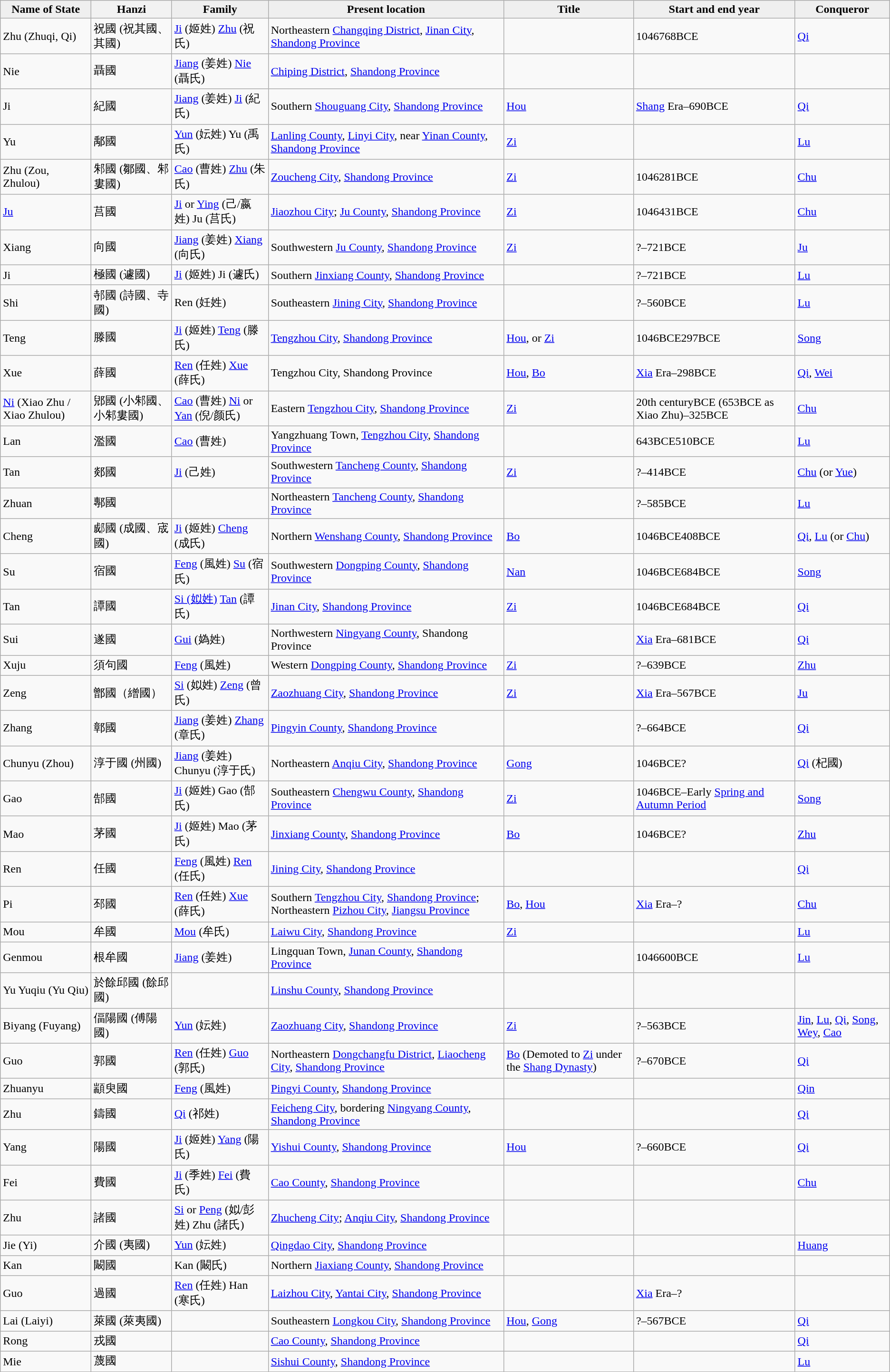<table class="wikitable">
<tr>
<th style="background:#efefef;">Name of State</th>
<th>Hanzi</th>
<th style="background:#efefef;">Family</th>
<th style="background:#efefef;">Present location</th>
<th style="background:#efefef;">Title</th>
<th style="background:#efefef;">Start and end year</th>
<th style="background:#efefef;">Conqueror</th>
</tr>
<tr ---->
<td>Zhu (Zhuqi,  Qi)</td>
<td>祝國 (祝其國、其國)</td>
<td><a href='#'>Ji</a> (姬姓) <a href='#'>Zhu</a> (祝氏)</td>
<td>Northeastern <a href='#'>Changqing District</a>, <a href='#'>Jinan City</a>, <a href='#'>Shandong Province</a></td>
<td></td>
<td>1046768BCE</td>
<td><a href='#'>Qi</a></td>
</tr>
<tr ---->
<td>Nie</td>
<td>聶國</td>
<td><a href='#'>Jiang</a> (姜姓) <a href='#'>Nie</a> (聶氏)</td>
<td><a href='#'>Chiping District</a>, <a href='#'>Shandong Province</a></td>
<td></td>
<td></td>
<td></td>
</tr>
<tr ---->
<td>Ji</td>
<td>紀國</td>
<td><a href='#'>Jiang</a> (姜姓) <a href='#'>Ji</a> (紀氏)</td>
<td>Southern <a href='#'>Shouguang City</a>, <a href='#'>Shandong Province</a></td>
<td><a href='#'>Hou</a></td>
<td><a href='#'>Shang</a> Era–690BCE</td>
<td><a href='#'>Qi</a></td>
</tr>
<tr ---->
<td>Yu</td>
<td>鄅國</td>
<td><a href='#'>Yun</a> (妘姓) Yu (禹氏)</td>
<td><a href='#'>Lanling County</a>, <a href='#'>Linyi City</a>, near <a href='#'>Yinan County</a>, <a href='#'>Shandong Province</a></td>
<td><a href='#'>Zi</a></td>
<td></td>
<td><a href='#'>Lu</a></td>
</tr>
<tr ---->
<td>Zhu (Zou,  Zhulou)</td>
<td>邾國 (鄒國、邾婁國)</td>
<td><a href='#'>Cao</a> (曹姓) <a href='#'>Zhu</a> (朱氏)</td>
<td><a href='#'>Zoucheng City</a>, <a href='#'>Shandong Province</a></td>
<td><a href='#'>Zi</a></td>
<td>1046281BCE</td>
<td><a href='#'>Chu</a></td>
</tr>
<tr ---->
<td><a href='#'>Ju</a></td>
<td>莒國</td>
<td><a href='#'>Ji</a> or <a href='#'>Ying</a> (己/嬴姓) Ju (莒氏)</td>
<td><a href='#'>Jiaozhou City</a>; <a href='#'>Ju County</a>, <a href='#'>Shandong Province</a></td>
<td><a href='#'>Zi</a></td>
<td>1046431BCE</td>
<td><a href='#'>Chu</a></td>
</tr>
<tr ---->
<td>Xiang</td>
<td>向國</td>
<td><a href='#'>Jiang</a> (姜姓) <a href='#'>Xiang</a> (向氏)</td>
<td>Southwestern <a href='#'>Ju County</a>, <a href='#'>Shandong Province</a></td>
<td><a href='#'>Zi</a></td>
<td>?–721BCE</td>
<td><a href='#'>Ju</a></td>
</tr>
<tr ---->
<td>Ji</td>
<td>極國 (遽國)</td>
<td><a href='#'>Ji</a> (姬姓) Ji (遽氏)</td>
<td>Southern <a href='#'>Jinxiang County</a>, <a href='#'>Shandong Province</a></td>
<td></td>
<td>?–721BCE</td>
<td><a href='#'>Lu</a></td>
</tr>
<tr ---->
<td>Shi</td>
<td>邿國 (詩國、寺國)</td>
<td>Ren (妊姓)</td>
<td>Southeastern <a href='#'>Jining City</a>, <a href='#'>Shandong Province</a></td>
<td></td>
<td>?–560BCE</td>
<td><a href='#'>Lu</a></td>
</tr>
<tr ---->
<td>Teng</td>
<td>滕國</td>
<td><a href='#'>Ji</a> (姬姓) <a href='#'>Teng</a> (滕氏)</td>
<td><a href='#'>Tengzhou City</a>, <a href='#'>Shandong Province</a></td>
<td><a href='#'>Hou</a>, or <a href='#'>Zi</a></td>
<td>1046BCE297BCE</td>
<td><a href='#'>Song</a></td>
</tr>
<tr ---->
<td>Xue</td>
<td>薛國</td>
<td><a href='#'>Ren</a> (任姓) <a href='#'>Xue</a> (薛氏)</td>
<td>Tengzhou City, Shandong Province</td>
<td><a href='#'>Hou</a>, <a href='#'>Bo</a></td>
<td><a href='#'>Xia</a> Era–298BCE</td>
<td><a href='#'>Qi</a>, <a href='#'>Wei</a></td>
</tr>
<tr ---->
<td><a href='#'>Ni</a> (Xiao Zhu / Xiao Zhulou)</td>
<td>郳國 (小邾國、小邾婁國)</td>
<td><a href='#'>Cao</a> (曹姓) <a href='#'>Ni</a> or <a href='#'>Yan</a> (倪/颜氏)</td>
<td>Eastern <a href='#'>Tengzhou City</a>, <a href='#'>Shandong Province</a></td>
<td><a href='#'>Zi</a></td>
<td> 20th centuryBCE (653BCE as Xiao Zhu)–325BCE</td>
<td><a href='#'>Chu</a></td>
</tr>
<tr ---->
<td>Lan</td>
<td>濫國</td>
<td><a href='#'>Cao</a> (曹姓)</td>
<td>Yangzhuang Town, <a href='#'>Tengzhou City</a>, <a href='#'>Shandong Province</a></td>
<td></td>
<td>643BCE510BCE</td>
<td><a href='#'>Lu</a></td>
</tr>
<tr ---->
<td>Tan</td>
<td>郯國</td>
<td><a href='#'>Ji</a> (己姓)</td>
<td>Southwestern <a href='#'>Tancheng County</a>, <a href='#'>Shandong Province</a></td>
<td><a href='#'>Zi</a></td>
<td>?–414BCE</td>
<td><a href='#'>Chu</a> (or <a href='#'>Yue</a>)</td>
</tr>
<tr ---->
<td>Zhuan</td>
<td>鄟國</td>
<td></td>
<td>Northeastern <a href='#'>Tancheng County</a>, <a href='#'>Shandong Province</a></td>
<td></td>
<td>?–585BCE</td>
<td><a href='#'>Lu</a></td>
</tr>
<tr ---->
<td>Cheng</td>
<td>郕國 (成國、宬國)</td>
<td><a href='#'>Ji</a> (姬姓) <a href='#'>Cheng</a> (成氏)</td>
<td>Northern <a href='#'>Wenshang County</a>, <a href='#'>Shandong Province</a></td>
<td><a href='#'>Bo</a></td>
<td>1046BCE408BCE</td>
<td><a href='#'>Qi</a>, <a href='#'>Lu</a> (or <a href='#'>Chu</a>)</td>
</tr>
<tr ---->
<td>Su</td>
<td>宿國</td>
<td><a href='#'>Feng</a> (風姓) <a href='#'>Su</a> (宿氏)</td>
<td>Southwestern <a href='#'>Dongping County</a>, <a href='#'>Shandong Province</a></td>
<td><a href='#'>Nan</a></td>
<td>1046BCE684BCE</td>
<td><a href='#'>Song</a></td>
</tr>
<tr ---->
<td>Tan</td>
<td>譚國</td>
<td><a href='#'>Si (姒姓)</a> <a href='#'>Tan</a> (譚氏)</td>
<td><a href='#'>Jinan City</a>, <a href='#'>Shandong Province</a></td>
<td><a href='#'>Zi</a></td>
<td>1046BCE684BCE</td>
<td><a href='#'>Qi</a></td>
</tr>
<tr ---->
<td>Sui</td>
<td>遂國</td>
<td><a href='#'>Gui</a> (媯姓)</td>
<td>Northwestern <a href='#'>Ningyang County</a>, Shandong Province</td>
<td></td>
<td><a href='#'>Xia</a> Era–681BCE</td>
<td><a href='#'>Qi</a></td>
</tr>
<tr ---->
<td>Xuju</td>
<td>須句國</td>
<td><a href='#'>Feng</a> (風姓)</td>
<td>Western <a href='#'>Dongping County</a>, <a href='#'>Shandong Province</a></td>
<td><a href='#'>Zi</a></td>
<td>?–639BCE</td>
<td><a href='#'>Zhu</a></td>
</tr>
<tr ---->
<td>Zeng</td>
<td>鄫國（繒國）</td>
<td><a href='#'>Si</a> (姒姓) <a href='#'>Zeng</a> (曾氏)</td>
<td><a href='#'>Zaozhuang City</a>, <a href='#'>Shandong Province</a></td>
<td><a href='#'>Zi</a></td>
<td><a href='#'>Xia</a> Era–567BCE</td>
<td><a href='#'>Ju</a></td>
</tr>
<tr ---->
<td>Zhang</td>
<td>鄣國</td>
<td><a href='#'>Jiang</a> (姜姓) <a href='#'>Zhang</a> (章氏)</td>
<td><a href='#'>Pingyin County</a>, <a href='#'>Shandong Province</a></td>
<td></td>
<td>?–664BCE</td>
<td><a href='#'>Qi</a></td>
</tr>
<tr ---->
<td>Chunyu (Zhou)</td>
<td>淳于國 (州國)</td>
<td><a href='#'>Jiang</a> (姜姓) Chunyu (淳于氏)</td>
<td>Northeastern <a href='#'>Anqiu City</a>, <a href='#'>Shandong Province</a></td>
<td><a href='#'>Gong</a></td>
<td>1046BCE?</td>
<td><a href='#'>Qi</a> (杞國)</td>
</tr>
<tr ---->
<td>Gao</td>
<td>郜國</td>
<td><a href='#'>Ji</a> (姬姓) Gao (郜氏)</td>
<td>Southeastern <a href='#'>Chengwu County</a>, <a href='#'>Shandong Province</a></td>
<td><a href='#'>Zi</a></td>
<td>1046BCE–Early <a href='#'>Spring and Autumn Period</a></td>
<td><a href='#'>Song</a></td>
</tr>
<tr ---->
<td>Mao</td>
<td>茅國</td>
<td><a href='#'>Ji</a> (姬姓) Mao (茅氏)</td>
<td><a href='#'>Jinxiang County</a>, <a href='#'>Shandong Province</a></td>
<td><a href='#'>Bo</a></td>
<td>1046BCE?</td>
<td><a href='#'>Zhu</a></td>
</tr>
<tr ---->
<td>Ren</td>
<td>任國</td>
<td><a href='#'>Feng</a> (風姓) <a href='#'>Ren</a> (任氏)</td>
<td><a href='#'>Jining City</a>, <a href='#'>Shandong Province</a></td>
<td></td>
<td></td>
<td><a href='#'>Qi</a></td>
</tr>
<tr ---->
<td>Pi</td>
<td>邳國</td>
<td><a href='#'>Ren</a> (任姓) <a href='#'>Xue</a> (薛氏)</td>
<td>Southern <a href='#'>Tengzhou City</a>, <a href='#'>Shandong Province</a>; Northeastern <a href='#'>Pizhou City</a>, <a href='#'>Jiangsu Province</a></td>
<td><a href='#'>Bo</a>, <a href='#'>Hou</a></td>
<td><a href='#'>Xia</a> Era–?</td>
<td><a href='#'>Chu</a></td>
</tr>
<tr ---->
<td>Mou</td>
<td>牟國</td>
<td><a href='#'>Mou</a> (牟氏)</td>
<td><a href='#'>Laiwu City</a>, <a href='#'>Shandong Province</a></td>
<td><a href='#'>Zi</a></td>
<td></td>
<td><a href='#'>Lu</a></td>
</tr>
<tr ---->
<td>Genmou</td>
<td>根牟國</td>
<td><a href='#'>Jiang</a> (姜姓)</td>
<td>Lingquan Town, <a href='#'>Junan County</a>, <a href='#'>Shandong Province</a></td>
<td></td>
<td>1046600BCE</td>
<td><a href='#'>Lu</a></td>
</tr>
<tr ---->
<td>Yu Yuqiu (Yu Qiu)</td>
<td>於餘邱國 (餘邱國)</td>
<td></td>
<td><a href='#'>Linshu County</a>, <a href='#'>Shandong Province</a></td>
<td></td>
<td></td>
<td></td>
</tr>
<tr ---->
<td>Biyang (Fuyang)</td>
<td>偪陽國 (傅陽國)</td>
<td><a href='#'>Yun</a> (妘姓)</td>
<td><a href='#'>Zaozhuang City</a>, <a href='#'>Shandong Province</a></td>
<td><a href='#'>Zi</a></td>
<td>?–563BCE</td>
<td><a href='#'>Jin</a>, <a href='#'>Lu</a>, <a href='#'>Qi</a>, <a href='#'>Song</a>, <a href='#'>Wey</a>, <a href='#'>Cao</a></td>
</tr>
<tr ---->
<td>Guo</td>
<td>郭國</td>
<td><a href='#'>Ren</a> (任姓) <a href='#'>Guo</a> (郭氏)</td>
<td>Northeastern <a href='#'>Dongchangfu District</a>, <a href='#'>Liaocheng City</a>, <a href='#'>Shandong Province</a></td>
<td><a href='#'>Bo</a> (Demoted to <a href='#'>Zi</a> under the <a href='#'>Shang Dynasty</a>)</td>
<td>?–670BCE</td>
<td><a href='#'>Qi</a></td>
</tr>
<tr ---->
<td>Zhuanyu</td>
<td>顓臾國</td>
<td><a href='#'>Feng</a> (風姓)</td>
<td><a href='#'>Pingyi County</a>, <a href='#'>Shandong Province</a></td>
<td></td>
<td></td>
<td><a href='#'>Qin</a></td>
</tr>
<tr ---->
<td>Zhu</td>
<td>鑄國</td>
<td><a href='#'>Qi</a> (祁姓)</td>
<td><a href='#'>Feicheng City</a>, bordering <a href='#'>Ningyang County</a>, <a href='#'>Shandong Province</a></td>
<td></td>
<td></td>
<td><a href='#'>Qi</a></td>
</tr>
<tr ---->
<td>Yang</td>
<td>陽國</td>
<td><a href='#'>Ji</a> (姬姓) <a href='#'>Yang</a> (陽氏)</td>
<td><a href='#'>Yishui County</a>, <a href='#'>Shandong Province</a></td>
<td><a href='#'>Hou</a></td>
<td>?–660BCE</td>
<td><a href='#'>Qi</a></td>
</tr>
<tr ---->
<td>Fei</td>
<td>費國</td>
<td><a href='#'>Ji</a> (季姓) <a href='#'>Fei</a> (費氏)</td>
<td><a href='#'>Cao County</a>, <a href='#'>Shandong Province</a></td>
<td></td>
<td></td>
<td><a href='#'>Chu</a></td>
</tr>
<tr ---->
<td>Zhu</td>
<td>諸國</td>
<td><a href='#'>Si</a> or <a href='#'>Peng</a> (姒/彭姓) Zhu (諸氏)</td>
<td><a href='#'>Zhucheng City</a>; <a href='#'>Anqiu City</a>, <a href='#'>Shandong Province</a></td>
<td></td>
<td></td>
<td></td>
</tr>
<tr ---->
<td>Jie (Yi)</td>
<td>介國 (夷國)</td>
<td><a href='#'>Yun</a> (妘姓)</td>
<td><a href='#'>Qingdao City</a>, <a href='#'>Shandong Province</a></td>
<td></td>
<td></td>
<td><a href='#'>Huang</a></td>
</tr>
<tr ---->
<td>Kan</td>
<td>闞國</td>
<td>Kan (闞氏)</td>
<td>Northern <a href='#'>Jiaxiang County</a>, <a href='#'>Shandong Province</a></td>
<td></td>
<td></td>
<td></td>
</tr>
<tr ---->
<td>Guo</td>
<td>過國</td>
<td><a href='#'>Ren</a> (任姓) Han (寒氏)</td>
<td><a href='#'>Laizhou City</a>, <a href='#'>Yantai City</a>, <a href='#'>Shandong Province</a></td>
<td></td>
<td><a href='#'>Xia</a> Era–?</td>
<td></td>
</tr>
<tr ---->
<td>Lai (Laiyi)</td>
<td>萊國 (萊夷國)</td>
<td></td>
<td>Southeastern <a href='#'>Longkou City</a>, <a href='#'>Shandong Province</a></td>
<td><a href='#'>Hou</a>, <a href='#'>Gong</a></td>
<td>?–567BCE</td>
<td><a href='#'>Qi</a></td>
</tr>
<tr ---->
<td>Rong</td>
<td>戎國</td>
<td></td>
<td><a href='#'>Cao County</a>, <a href='#'>Shandong Province</a></td>
<td></td>
<td></td>
<td><a href='#'>Qi</a></td>
</tr>
<tr ---->
<td>Mie</td>
<td>蔑國</td>
<td></td>
<td><a href='#'>Sishui County</a>, <a href='#'>Shandong Province</a></td>
<td></td>
<td></td>
<td><a href='#'>Lu</a></td>
</tr>
</table>
